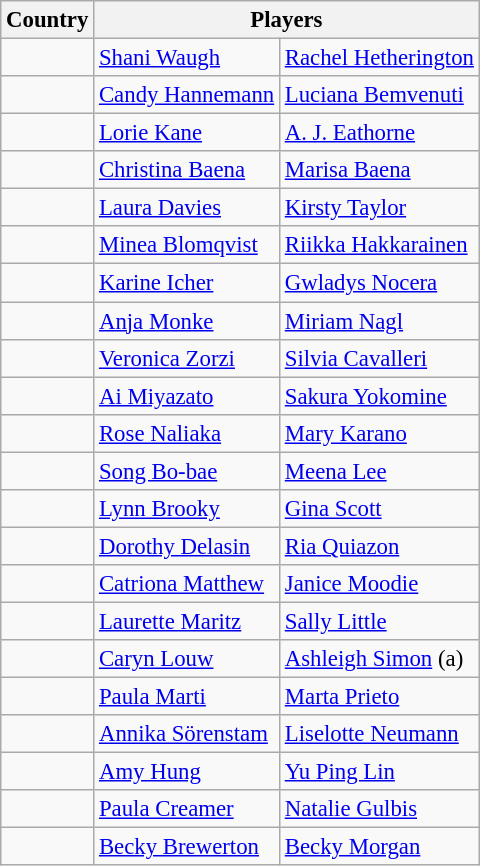<table class="wikitable" style="font-size:95%;">
<tr>
<th>Country</th>
<th colspan=2>Players</th>
</tr>
<tr>
<td></td>
<td><a href='#'>Shani Waugh</a></td>
<td><a href='#'>Rachel Hetherington</a></td>
</tr>
<tr>
<td></td>
<td><a href='#'>Candy Hannemann</a></td>
<td><a href='#'>Luciana Bemvenuti</a></td>
</tr>
<tr>
<td></td>
<td><a href='#'>Lorie Kane</a></td>
<td><a href='#'>A. J. Eathorne</a></td>
</tr>
<tr>
<td></td>
<td><a href='#'>Christina Baena</a></td>
<td><a href='#'>Marisa Baena</a></td>
</tr>
<tr>
<td></td>
<td><a href='#'>Laura Davies</a></td>
<td><a href='#'>Kirsty Taylor</a></td>
</tr>
<tr>
<td></td>
<td><a href='#'>Minea Blomqvist</a></td>
<td><a href='#'>Riikka Hakkarainen</a></td>
</tr>
<tr>
<td></td>
<td><a href='#'>Karine Icher</a></td>
<td><a href='#'>Gwladys Nocera</a></td>
</tr>
<tr>
<td></td>
<td><a href='#'>Anja Monke</a></td>
<td><a href='#'>Miriam Nagl</a></td>
</tr>
<tr>
<td></td>
<td><a href='#'>Veronica Zorzi</a></td>
<td><a href='#'>Silvia Cavalleri</a></td>
</tr>
<tr>
<td></td>
<td><a href='#'>Ai Miyazato</a></td>
<td><a href='#'>Sakura Yokomine</a></td>
</tr>
<tr>
<td></td>
<td><a href='#'>Rose Naliaka</a></td>
<td><a href='#'>Mary Karano</a></td>
</tr>
<tr>
<td></td>
<td><a href='#'>Song Bo-bae</a></td>
<td><a href='#'>Meena Lee</a></td>
</tr>
<tr>
<td></td>
<td><a href='#'>Lynn Brooky</a></td>
<td><a href='#'>Gina Scott</a></td>
</tr>
<tr>
<td></td>
<td><a href='#'>Dorothy Delasin</a></td>
<td><a href='#'>Ria Quiazon</a></td>
</tr>
<tr>
<td></td>
<td><a href='#'>Catriona Matthew</a></td>
<td><a href='#'>Janice Moodie</a></td>
</tr>
<tr>
<td></td>
<td><a href='#'>Laurette Maritz</a></td>
<td><a href='#'>Sally Little</a></td>
</tr>
<tr>
<td></td>
<td><a href='#'>Caryn Louw</a></td>
<td><a href='#'>Ashleigh Simon</a> (a)</td>
</tr>
<tr>
<td></td>
<td><a href='#'>Paula Marti</a></td>
<td><a href='#'>Marta Prieto</a></td>
</tr>
<tr>
<td></td>
<td><a href='#'>Annika Sörenstam</a></td>
<td><a href='#'>Liselotte Neumann</a></td>
</tr>
<tr>
<td></td>
<td><a href='#'>Amy Hung</a></td>
<td><a href='#'>Yu Ping Lin</a></td>
</tr>
<tr>
<td></td>
<td><a href='#'>Paula Creamer</a></td>
<td><a href='#'>Natalie Gulbis</a></td>
</tr>
<tr>
<td></td>
<td><a href='#'>Becky Brewerton</a></td>
<td><a href='#'>Becky Morgan</a></td>
</tr>
</table>
